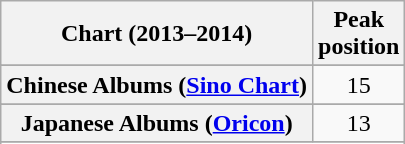<table class="wikitable sortable plainrowheaders">
<tr>
<th scope="col">Chart (2013–2014)</th>
<th scope="col">Peak<br>position</th>
</tr>
<tr>
</tr>
<tr>
</tr>
<tr>
</tr>
<tr>
</tr>
<tr>
</tr>
<tr>
<th scope="row">Chinese Albums (<a href='#'>Sino Chart</a>)</th>
<td style="text-align:center;">15</td>
</tr>
<tr>
</tr>
<tr>
</tr>
<tr>
</tr>
<tr>
</tr>
<tr>
</tr>
<tr>
</tr>
<tr>
</tr>
<tr>
</tr>
<tr>
<th scope="row">Japanese Albums (<a href='#'>Oricon</a>)</th>
<td style="text-align:center;">13</td>
</tr>
<tr>
</tr>
<tr>
</tr>
<tr>
</tr>
<tr>
</tr>
<tr>
</tr>
<tr>
</tr>
<tr>
</tr>
<tr>
</tr>
<tr>
</tr>
<tr>
</tr>
</table>
